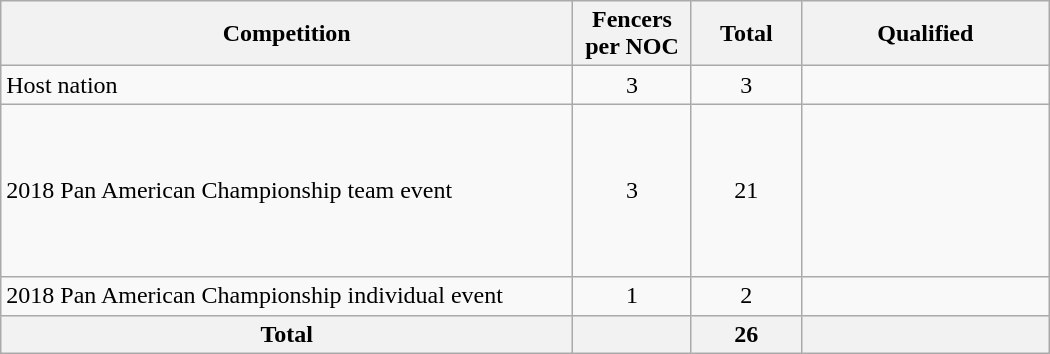<table class = "wikitable" width=700>
<tr>
<th width=500>Competition</th>
<th width=80>Fencers per NOC</th>
<th width=80>Total</th>
<th width=200>Qualified</th>
</tr>
<tr>
<td>Host nation</td>
<td align="center">3</td>
<td align="center">3</td>
<td></td>
</tr>
<tr>
<td>2018 Pan American Championship team event</td>
<td align="center">3</td>
<td align="center">21</td>
<td><br><br><br><br><br><br></td>
</tr>
<tr>
<td>2018 Pan American Championship individual event</td>
<td align="center">1</td>
<td align="center">2</td>
<td><br></td>
</tr>
<tr>
<th>Total</th>
<th></th>
<th>26</th>
<th></th>
</tr>
</table>
